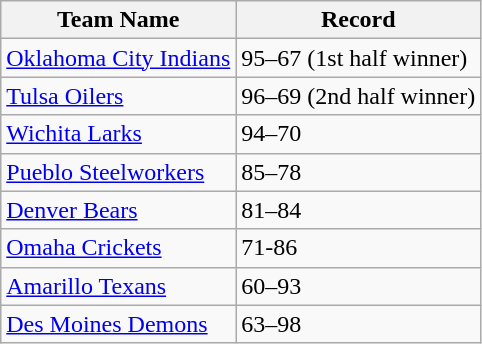<table class="wikitable">
<tr>
<th>Team Name</th>
<th>Record</th>
</tr>
<tr>
<td><a href='#'>Oklahoma City Indians</a></td>
<td>95–67 (1st half winner)</td>
</tr>
<tr>
<td><a href='#'>Tulsa Oilers</a></td>
<td>96–69 (2nd half winner)</td>
</tr>
<tr>
<td><a href='#'>Wichita Larks</a></td>
<td>94–70</td>
</tr>
<tr>
<td><a href='#'>Pueblo Steelworkers</a></td>
<td>85–78</td>
</tr>
<tr>
<td><a href='#'>Denver Bears</a></td>
<td>81–84</td>
</tr>
<tr>
<td><a href='#'>Omaha Crickets</a></td>
<td>71-86</td>
</tr>
<tr>
<td><a href='#'>Amarillo Texans</a></td>
<td>60–93</td>
</tr>
<tr>
<td><a href='#'>Des Moines Demons</a></td>
<td>63–98</td>
</tr>
</table>
